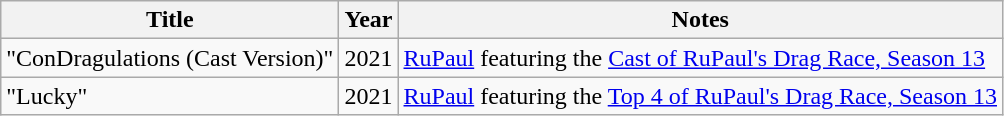<table class="wikitable plainrowheaders">
<tr>
<th scope="col">Title</th>
<th scope="col">Year</th>
<th scope="col">Notes</th>
</tr>
<tr>
<td>"ConDragulations (Cast Version)"</td>
<td>2021</td>
<td><a href='#'>RuPaul</a> featuring the <a href='#'>Cast of RuPaul's Drag Race, Season 13</a></td>
</tr>
<tr>
<td>"Lucky"</td>
<td>2021</td>
<td><a href='#'>RuPaul</a> featuring the <a href='#'>Top 4 of RuPaul's Drag Race, Season 13</a></td>
</tr>
</table>
